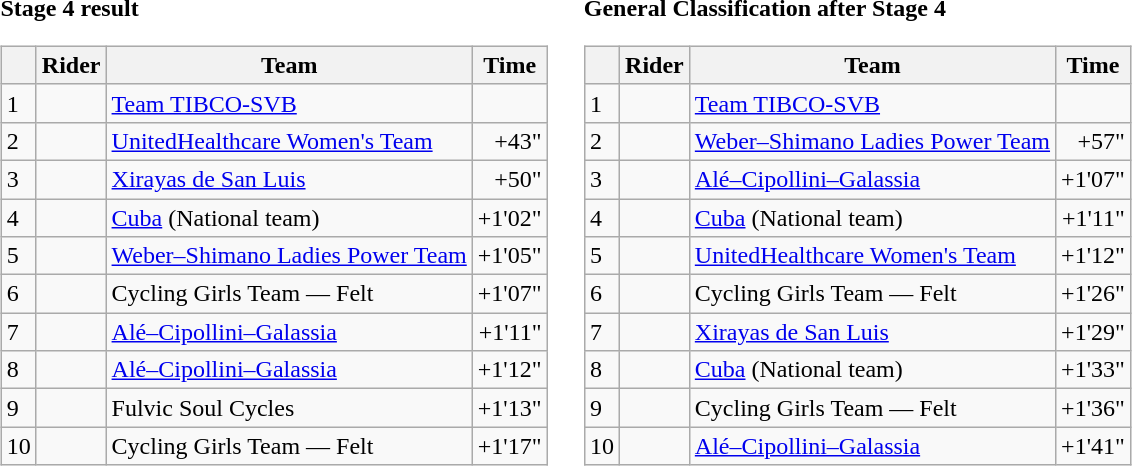<table>
<tr>
<td><strong>Stage 4 result</strong><br><table class="wikitable">
<tr>
<th></th>
<th>Rider</th>
<th>Team</th>
<th>Time</th>
</tr>
<tr>
<td>1</td>
<td></td>
<td><a href='#'>Team TIBCO-SVB</a></td>
<td align="right"></td>
</tr>
<tr>
<td>2</td>
<td></td>
<td><a href='#'>UnitedHealthcare Women's Team</a></td>
<td align="right">+43"</td>
</tr>
<tr>
<td>3</td>
<td></td>
<td><a href='#'>Xirayas de San Luis</a></td>
<td align="right">+50"</td>
</tr>
<tr>
<td>4</td>
<td></td>
<td><a href='#'>Cuba</a> (National team)</td>
<td align="right">+1'02"</td>
</tr>
<tr>
<td>5</td>
<td> </td>
<td><a href='#'>Weber–Shimano Ladies Power Team</a></td>
<td align="right">+1'05"</td>
</tr>
<tr>
<td>6</td>
<td></td>
<td>Cycling Girls Team — Felt</td>
<td align="right">+1'07"</td>
</tr>
<tr>
<td>7</td>
<td></td>
<td><a href='#'>Alé–Cipollini–Galassia</a></td>
<td align="right">+1'11"</td>
</tr>
<tr>
<td>8</td>
<td></td>
<td><a href='#'>Alé–Cipollini–Galassia</a></td>
<td align="right">+1'12"</td>
</tr>
<tr>
<td>9</td>
<td></td>
<td>Fulvic Soul Cycles</td>
<td align="right">+1'13"</td>
</tr>
<tr>
<td>10</td>
<td></td>
<td>Cycling Girls Team — Felt</td>
<td align="right">+1'17"</td>
</tr>
</table>
</td>
<td></td>
<td><strong>General Classification after Stage 4</strong><br><table class="wikitable">
<tr>
<th></th>
<th>Rider</th>
<th>Team</th>
<th>Time</th>
</tr>
<tr>
<td>1</td>
<td> </td>
<td><a href='#'>Team TIBCO-SVB</a></td>
<td align="right"></td>
</tr>
<tr>
<td>2</td>
<td> </td>
<td><a href='#'>Weber–Shimano Ladies Power Team</a></td>
<td align="right">+57"</td>
</tr>
<tr>
<td>3</td>
<td></td>
<td><a href='#'>Alé–Cipollini–Galassia</a></td>
<td align="right">+1'07"</td>
</tr>
<tr>
<td>4</td>
<td></td>
<td><a href='#'>Cuba</a> (National team)</td>
<td align="right">+1'11"</td>
</tr>
<tr>
<td>5</td>
<td> </td>
<td><a href='#'>UnitedHealthcare Women's Team</a></td>
<td align="right">+1'12"</td>
</tr>
<tr>
<td>6</td>
<td></td>
<td>Cycling Girls Team — Felt</td>
<td align="right">+1'26"</td>
</tr>
<tr>
<td>7</td>
<td></td>
<td><a href='#'>Xirayas de San Luis</a></td>
<td align="right">+1'29"</td>
</tr>
<tr>
<td>8</td>
<td></td>
<td><a href='#'>Cuba</a> (National team)</td>
<td align="right">+1'33"</td>
</tr>
<tr>
<td>9</td>
<td></td>
<td>Cycling Girls Team — Felt</td>
<td align="right">+1'36"</td>
</tr>
<tr>
<td>10</td>
<td></td>
<td><a href='#'>Alé–Cipollini–Galassia</a></td>
<td align="right">+1'41"</td>
</tr>
</table>
</td>
</tr>
</table>
